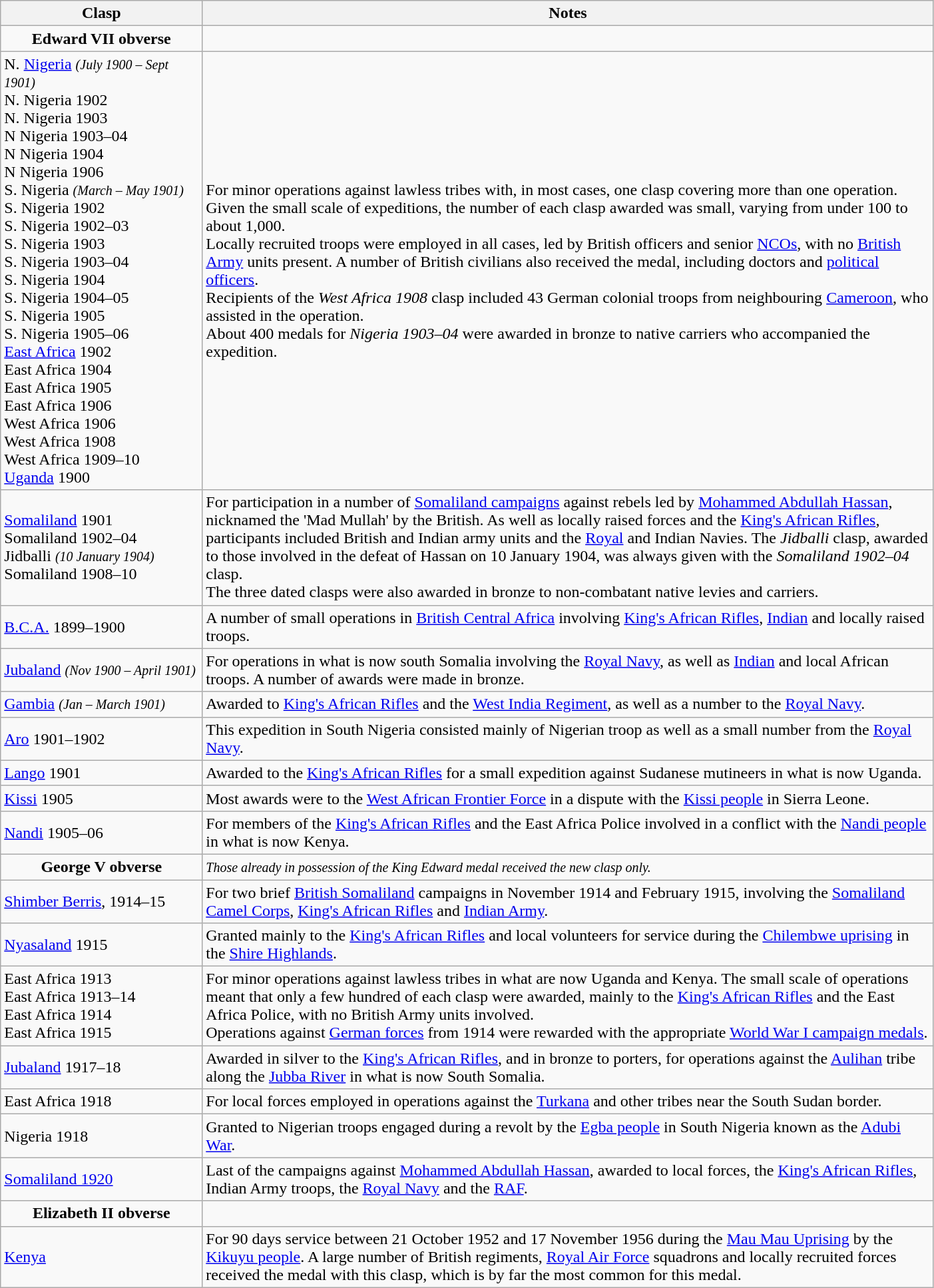<table class="wikitable" width="74%" style="text-align:center">
<tr>
<th scope="col" width="16%">Clasp</th>
<th scope="col" width="58%">Notes</th>
</tr>
<tr>
<td><strong>Edward VII obverse</strong></td>
<td></td>
</tr>
<tr>
<td align=Left>N. <a href='#'>Nigeria</a> <em><small>(July 1900 – Sept 1901)</small></em><br>N. Nigeria 1902 <br>N. Nigeria 1903 <br>N Nigeria 1903–04 <br>N Nigeria 1904<br>N Nigeria 1906<br>S. Nigeria <em><small>(March – May 1901)</small></em><br>S. Nigeria 1902<br>S. Nigeria 1902–03<br>S. Nigeria 1903<br>S. Nigeria 1903–04<br>S. Nigeria 1904<br>S. Nigeria 1904–05<br>S. Nigeria 1905<br>S. Nigeria 1905–06<br><a href='#'>East Africa</a> 1902<br>East Africa 1904<br>East Africa 1905<br>East Africa 1906<br>West Africa 1906<br>West Africa 1908 <br>West Africa 1909–10<br><a href='#'>Uganda</a> 1900</td>
<td align=left>For minor operations against lawless tribes with, in most cases, one clasp covering more than one operation.<br> Given the small scale of expeditions, the number of each clasp awarded was small, varying from under 100 to about 1,000.<br>Locally recruited troops were employed in all cases, led by British officers and senior <a href='#'>NCOs</a>, with no <a href='#'>British Army</a> units present. A number of British civilians also received the medal, including doctors and <a href='#'>political officers</a>.<br>Recipients of the <em>West Africa 1908</em> clasp included 43 German colonial troops from neighbouring <a href='#'>Cameroon</a>, who assisted in the operation.<br> About 400 medals for <em>Nigeria 1903–04</em> were awarded in bronze to native carriers who accompanied the expedition.</td>
</tr>
<tr>
<td align=Left><a href='#'>Somaliland</a> 1901<br>Somaliland 1902–04<br>Jidballi <em><small>(10 January 1904)</small></em><br>Somaliland 1908–10</td>
<td align=left>For participation in a number of <a href='#'>Somaliland campaigns</a> against rebels led by <a href='#'>Mohammed Abdullah Hassan</a>, nicknamed the 'Mad Mullah' by the British. As well as locally raised forces and the <a href='#'>King's African Rifles</a>, participants included British and Indian army units and the <a href='#'>Royal</a> and Indian Navies. The <em>Jidballi</em> clasp, awarded to those involved in the defeat of Hassan on 10 January 1904, was always given with the <em>Somaliland 1902–04</em> clasp.<br>The three dated clasps were also awarded in bronze to non-combatant native levies and carriers.</td>
</tr>
<tr>
<td align=Left><a href='#'>B.C.A.</a> 1899–1900</td>
<td align=left>A number of small operations in <a href='#'>British Central Africa</a> involving <a href='#'>King's African Rifles</a>, <a href='#'>Indian</a> and locally raised troops.</td>
</tr>
<tr>
<td align=Left><a href='#'>Jubaland</a> <em><small>(Nov 1900 – April 1901)</small></em></td>
<td align=left>For operations in what is now south Somalia involving the <a href='#'>Royal Navy</a>, as well as <a href='#'>Indian</a> and local African troops. A number of awards were made in bronze.</td>
</tr>
<tr>
<td align=Left><a href='#'>Gambia</a> <em><small>(Jan – March 1901)</small></em></td>
<td align=left>Awarded to <a href='#'>King's African Rifles</a> and the <a href='#'>West India Regiment</a>, as well as a number to the <a href='#'>Royal Navy</a>.</td>
</tr>
<tr>
<td align=Left><a href='#'>Aro</a> 1901–1902</td>
<td align=left>This expedition in South Nigeria consisted mainly of Nigerian troop as well as a small number from the <a href='#'>Royal Navy</a>.</td>
</tr>
<tr>
<td align=Left><a href='#'>Lango</a> 1901</td>
<td align=left>Awarded to the <a href='#'>King's African Rifles</a> for a small expedition against Sudanese mutineers in what is now Uganda.</td>
</tr>
<tr>
<td align=Left><a href='#'>Kissi</a> 1905</td>
<td align=left>Most awards were to the <a href='#'>West African Frontier Force</a> in a dispute with the <a href='#'>Kissi people</a> in Sierra Leone.</td>
</tr>
<tr>
<td align=Left><a href='#'>Nandi</a> 1905–06</td>
<td align=left>For members of the <a href='#'>King's African Rifles</a> and the East Africa Police involved in a conflict with the <a href='#'>Nandi people</a> in what is now Kenya.</td>
</tr>
<tr>
<td><strong>George V obverse</strong></td>
<td align=left><em><small>Those already in possession of the King Edward medal received the new clasp only.</small></em></td>
</tr>
<tr>
<td align=Left><a href='#'>Shimber Berris</a>, 1914–15</td>
<td align=left>For two brief <a href='#'>British Somaliland</a> campaigns in November 1914 and February 1915, involving the <a href='#'>Somaliland Camel Corps</a>, <a href='#'>King's African Rifles</a> and <a href='#'>Indian Army</a>.</td>
</tr>
<tr>
<td align=Left><a href='#'>Nyasaland</a> 1915</td>
<td align=left>Granted mainly to the <a href='#'>King's African Rifles</a> and local volunteers for service during the <a href='#'>Chilembwe uprising</a> in the <a href='#'>Shire Highlands</a>.</td>
</tr>
<tr>
<td align=Left>East Africa 1913<br>East Africa 1913–14<br>East Africa 1914<br>East Africa 1915</td>
<td align=left>For minor operations against lawless tribes in what are now Uganda and Kenya. The small scale of operations meant that only a few hundred of each clasp were awarded, mainly to the <a href='#'>King's African Rifles</a> and the East Africa Police, with no British Army units involved.<br>Operations against <a href='#'>German forces</a> from 1914 were rewarded with the appropriate <a href='#'>World War I campaign medals</a>.</td>
</tr>
<tr>
<td align=Left><a href='#'>Jubaland</a> 1917–18</td>
<td align=left>Awarded in silver to the <a href='#'>King's African Rifles</a>, and in bronze to porters, for operations against the <a href='#'>Aulihan</a> tribe along the <a href='#'>Jubba River</a> in what is now South Somalia.</td>
</tr>
<tr>
<td align=Left>East Africa 1918</td>
<td align=left>For local forces employed in operations against the <a href='#'>Turkana</a> and other tribes near the South Sudan border.</td>
</tr>
<tr>
<td align=Left>Nigeria 1918</td>
<td align=left>Granted to Nigerian troops engaged during a revolt by the <a href='#'>Egba people</a> in South Nigeria known as the <a href='#'>Adubi War</a>.</td>
</tr>
<tr>
<td align=Left><a href='#'>Somaliland 1920</a></td>
<td align=left>Last of the campaigns against <a href='#'>Mohammed Abdullah Hassan</a>, awarded to local forces, the <a href='#'>King's African Rifles</a>, Indian Army troops, the <a href='#'>Royal Navy</a> and the <a href='#'>RAF</a>.</td>
</tr>
<tr>
<td><strong>Elizabeth II obverse</strong></td>
<td></td>
</tr>
<tr>
<td align=Left><a href='#'>Kenya</a></td>
<td align=left>For 90 days service between 21 October 1952 and 17 November 1956 during the <a href='#'>Mau Mau Uprising</a> by the <a href='#'>Kikuyu people</a>. A large number of British regiments, <a href='#'>Royal Air Force</a> squadrons and locally recruited forces received the medal with this clasp, which is by far the most common for this medal.</td>
</tr>
</table>
